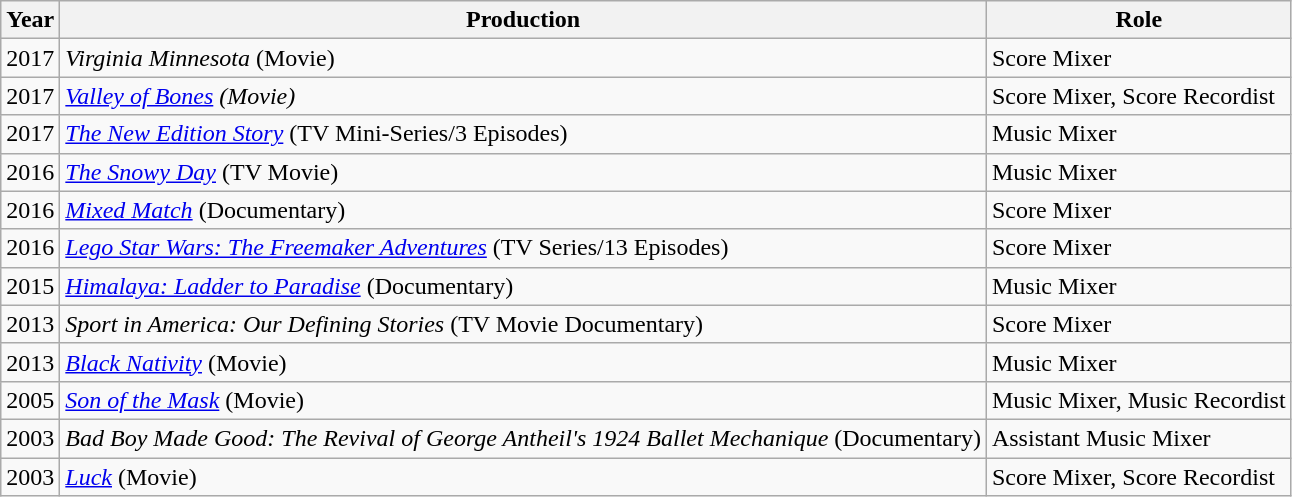<table class="wikitable">
<tr>
<th>Year</th>
<th>Production</th>
<th>Role</th>
</tr>
<tr>
<td rowspan="1">2017</td>
<td><em>Virginia Minnesota</em> (Movie)</td>
<td>Score Mixer</td>
</tr>
<tr>
<td rowspan="1">2017</td>
<td><em><a href='#'>Valley of Bones</a> (Movie)</em></td>
<td>Score Mixer, Score Recordist</td>
</tr>
<tr>
<td rowspan="1">2017</td>
<td><em><a href='#'>The New Edition Story</a></em> (TV Mini-Series/3 Episodes)</td>
<td>Music Mixer</td>
</tr>
<tr>
<td rowspan="1">2016</td>
<td><em><a href='#'>The Snowy Day</a></em> (TV Movie)</td>
<td>Music Mixer</td>
</tr>
<tr>
<td rowspan="1">2016</td>
<td><em><a href='#'>Mixed Match</a></em> (Documentary)</td>
<td>Score Mixer</td>
</tr>
<tr>
<td rowspan="1">2016</td>
<td><em><a href='#'>Lego Star Wars: The Freemaker Adventures</a></em> (TV Series/13 Episodes)</td>
<td>Score Mixer</td>
</tr>
<tr>
<td rowspan="1">2015</td>
<td><em><a href='#'>Himalaya: Ladder to Paradise</a></em> (Documentary)</td>
<td>Music Mixer</td>
</tr>
<tr>
<td rowspan="1">2013</td>
<td><em>Sport in America: Our Defining Stories</em> (TV Movie Documentary)</td>
<td>Score Mixer</td>
</tr>
<tr>
<td rowspan="1">2013</td>
<td><em><a href='#'>Black Nativity</a></em> (Movie)</td>
<td>Music Mixer</td>
</tr>
<tr>
<td rowspan="1">2005</td>
<td><em><a href='#'>Son of the Mask</a></em> (Movie)</td>
<td>Music Mixer, Music Recordist</td>
</tr>
<tr>
<td rowspan="1">2003</td>
<td><em>Bad Boy Made Good: The Revival of George Antheil's 1924 Ballet Mechanique</em> (Documentary)</td>
<td>Assistant Music Mixer</td>
</tr>
<tr>
<td rowspan="1">2003</td>
<td><em><a href='#'>Luck</a></em> (Movie)</td>
<td>Score Mixer, Score Recordist</td>
</tr>
</table>
